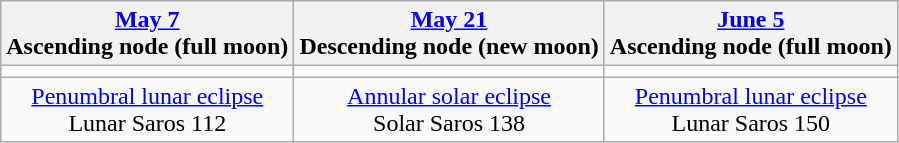<table class="wikitable">
<tr>
<th><a href='#'>May 7</a><br>Ascending node (full moon)<br></th>
<th><a href='#'>May 21</a><br>Descending node (new moon)<br></th>
<th><a href='#'>June 5</a><br>Ascending node (full moon)<br></th>
</tr>
<tr>
<td></td>
<td></td>
<td></td>
</tr>
<tr align=center>
<td><a href='#'>Penumbral lunar eclipse</a><br>Lunar Saros 112</td>
<td><a href='#'>Annular solar eclipse</a><br>Solar Saros 138</td>
<td><a href='#'>Penumbral lunar eclipse</a><br>Lunar Saros 150</td>
</tr>
</table>
